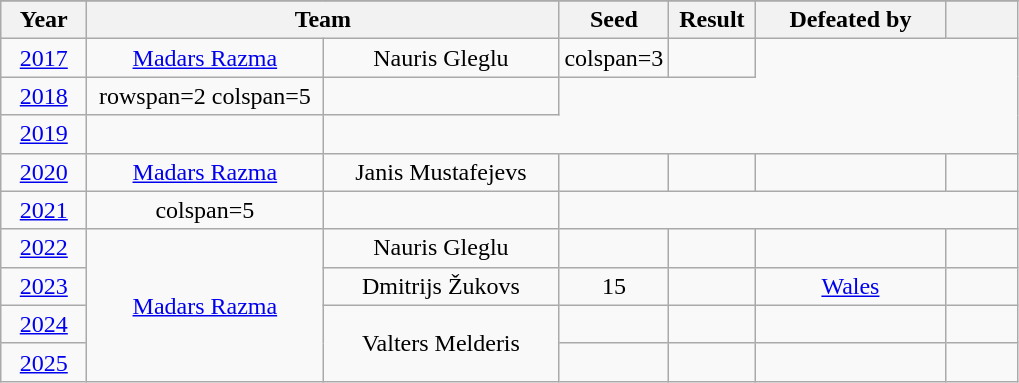<table class="wikitable" style="text-align: center;">
<tr style= "background: #e2e2e2;">
</tr>
<tr style="background: #efefef;">
<th width=50px>Year</th>
<th colspan="2">Team</th>
<th width=50px>Seed</th>
<th width=50px>Result</th>
<th width=120px>Defeated by</th>
<th width=40px></th>
</tr>
<tr>
<td><a href='#'>2017</a></td>
<td width=150px><a href='#'>Madars Razma</a></td>
<td width=150px>Nauris Gleglu</td>
<td>colspan=3 </td>
<td></td>
</tr>
<tr>
<td><a href='#'>2018</a></td>
<td>rowspan=2 colspan=5 </td>
<td></td>
</tr>
<tr>
<td><a href='#'>2019</a></td>
<td></td>
</tr>
<tr>
<td><a href='#'>2020</a></td>
<td><a href='#'>Madars Razma</a></td>
<td>Janis Mustafejevs</td>
<td></td>
<td></td>
<td> </td>
<td></td>
</tr>
<tr>
<td><a href='#'>2021</a></td>
<td>colspan=5 </td>
<td></td>
</tr>
<tr>
<td><a href='#'>2022</a></td>
<td rowspan=4><a href='#'>Madars Razma</a></td>
<td>Nauris Gleglu</td>
<td></td>
<td></td>
<td> </td>
<td></td>
</tr>
<tr>
<td><a href='#'>2023</a></td>
<td>Dmitrijs Žukovs</td>
<td>15</td>
<td></td>
<td> <a href='#'>Wales</a></td>
<td></td>
</tr>
<tr>
<td><a href='#'>2024</a></td>
<td rowspan=2>Valters Melderis</td>
<td></td>
<td></td>
<td> </td>
<td></td>
</tr>
<tr>
<td><a href='#'>2025</a></td>
<td></td>
<td></td>
<td></td>
<td></td>
</tr>
</table>
